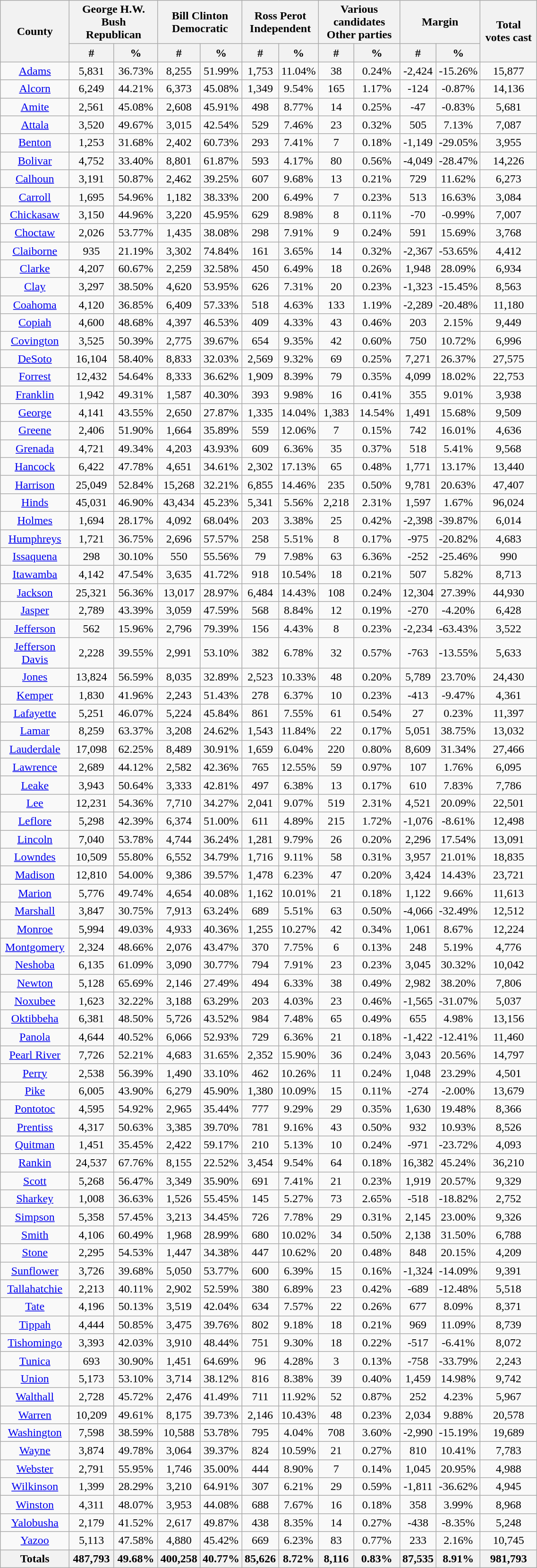<table width="60%" class="wikitable sortable">
<tr>
<th rowspan="2">County</th>
<th style="text-align:center;" colspan="2">George H.W. Bush<br>Republican</th>
<th style="text-align:center;" colspan="2">Bill Clinton<br>Democratic</th>
<th style="text-align:center;" colspan="2">Ross Perot<br>Independent</th>
<th style="text-align:center;" colspan="2">Various candidates<br>Other parties</th>
<th style="text-align:center;" colspan="2">Margin</th>
<th rowspan="2">Total votes cast</th>
</tr>
<tr>
<th style="text-align:center;" data-sort-type="number">#</th>
<th style="text-align:center;" data-sort-type="number">%</th>
<th style="text-align:center;" data-sort-type="number">#</th>
<th style="text-align:center;" data-sort-type="number">%</th>
<th style="text-align:center;" data-sort-type="number">#</th>
<th style="text-align:center;" data-sort-type="number">%</th>
<th style="text-align:center;" data-sort-type="number">#</th>
<th style="text-align:center;" data-sort-type="number">%</th>
<th style="text-align:center;" data-sort-type="number">#</th>
<th style="text-align:center;" data-sort-type="number">%</th>
</tr>
<tr style="text-align:center;">
<td><a href='#'>Adams</a></td>
<td>5,831</td>
<td>36.73%</td>
<td>8,255</td>
<td>51.99%</td>
<td>1,753</td>
<td>11.04%</td>
<td>38</td>
<td>0.24%</td>
<td>-2,424</td>
<td>-15.26%</td>
<td>15,877</td>
</tr>
<tr style="text-align:center;">
<td><a href='#'>Alcorn</a></td>
<td>6,249</td>
<td>44.21%</td>
<td>6,373</td>
<td>45.08%</td>
<td>1,349</td>
<td>9.54%</td>
<td>165</td>
<td>1.17%</td>
<td>-124</td>
<td>-0.87%</td>
<td>14,136</td>
</tr>
<tr style="text-align:center;">
<td><a href='#'>Amite</a></td>
<td>2,561</td>
<td>45.08%</td>
<td>2,608</td>
<td>45.91%</td>
<td>498</td>
<td>8.77%</td>
<td>14</td>
<td>0.25%</td>
<td>-47</td>
<td>-0.83%</td>
<td>5,681</td>
</tr>
<tr style="text-align:center;">
<td><a href='#'>Attala</a></td>
<td>3,520</td>
<td>49.67%</td>
<td>3,015</td>
<td>42.54%</td>
<td>529</td>
<td>7.46%</td>
<td>23</td>
<td>0.32%</td>
<td>505</td>
<td>7.13%</td>
<td>7,087</td>
</tr>
<tr style="text-align:center;">
<td><a href='#'>Benton</a></td>
<td>1,253</td>
<td>31.68%</td>
<td>2,402</td>
<td>60.73%</td>
<td>293</td>
<td>7.41%</td>
<td>7</td>
<td>0.18%</td>
<td>-1,149</td>
<td>-29.05%</td>
<td>3,955</td>
</tr>
<tr style="text-align:center;">
<td><a href='#'>Bolivar</a></td>
<td>4,752</td>
<td>33.40%</td>
<td>8,801</td>
<td>61.87%</td>
<td>593</td>
<td>4.17%</td>
<td>80</td>
<td>0.56%</td>
<td>-4,049</td>
<td>-28.47%</td>
<td>14,226</td>
</tr>
<tr style="text-align:center;">
<td><a href='#'>Calhoun</a></td>
<td>3,191</td>
<td>50.87%</td>
<td>2,462</td>
<td>39.25%</td>
<td>607</td>
<td>9.68%</td>
<td>13</td>
<td>0.21%</td>
<td>729</td>
<td>11.62%</td>
<td>6,273</td>
</tr>
<tr style="text-align:center;">
<td><a href='#'>Carroll</a></td>
<td>1,695</td>
<td>54.96%</td>
<td>1,182</td>
<td>38.33%</td>
<td>200</td>
<td>6.49%</td>
<td>7</td>
<td>0.23%</td>
<td>513</td>
<td>16.63%</td>
<td>3,084</td>
</tr>
<tr style="text-align:center;">
<td><a href='#'>Chickasaw</a></td>
<td>3,150</td>
<td>44.96%</td>
<td>3,220</td>
<td>45.95%</td>
<td>629</td>
<td>8.98%</td>
<td>8</td>
<td>0.11%</td>
<td>-70</td>
<td>-0.99%</td>
<td>7,007</td>
</tr>
<tr style="text-align:center;">
<td><a href='#'>Choctaw</a></td>
<td>2,026</td>
<td>53.77%</td>
<td>1,435</td>
<td>38.08%</td>
<td>298</td>
<td>7.91%</td>
<td>9</td>
<td>0.24%</td>
<td>591</td>
<td>15.69%</td>
<td>3,768</td>
</tr>
<tr style="text-align:center;">
<td><a href='#'>Claiborne</a></td>
<td>935</td>
<td>21.19%</td>
<td>3,302</td>
<td>74.84%</td>
<td>161</td>
<td>3.65%</td>
<td>14</td>
<td>0.32%</td>
<td>-2,367</td>
<td>-53.65%</td>
<td>4,412</td>
</tr>
<tr style="text-align:center;">
<td><a href='#'>Clarke</a></td>
<td>4,207</td>
<td>60.67%</td>
<td>2,259</td>
<td>32.58%</td>
<td>450</td>
<td>6.49%</td>
<td>18</td>
<td>0.26%</td>
<td>1,948</td>
<td>28.09%</td>
<td>6,934</td>
</tr>
<tr style="text-align:center;">
<td><a href='#'>Clay</a></td>
<td>3,297</td>
<td>38.50%</td>
<td>4,620</td>
<td>53.95%</td>
<td>626</td>
<td>7.31%</td>
<td>20</td>
<td>0.23%</td>
<td>-1,323</td>
<td>-15.45%</td>
<td>8,563</td>
</tr>
<tr style="text-align:center;">
<td><a href='#'>Coahoma</a></td>
<td>4,120</td>
<td>36.85%</td>
<td>6,409</td>
<td>57.33%</td>
<td>518</td>
<td>4.63%</td>
<td>133</td>
<td>1.19%</td>
<td>-2,289</td>
<td>-20.48%</td>
<td>11,180</td>
</tr>
<tr style="text-align:center;">
<td><a href='#'>Copiah</a></td>
<td>4,600</td>
<td>48.68%</td>
<td>4,397</td>
<td>46.53%</td>
<td>409</td>
<td>4.33%</td>
<td>43</td>
<td>0.46%</td>
<td>203</td>
<td>2.15%</td>
<td>9,449</td>
</tr>
<tr style="text-align:center;">
<td><a href='#'>Covington</a></td>
<td>3,525</td>
<td>50.39%</td>
<td>2,775</td>
<td>39.67%</td>
<td>654</td>
<td>9.35%</td>
<td>42</td>
<td>0.60%</td>
<td>750</td>
<td>10.72%</td>
<td>6,996</td>
</tr>
<tr style="text-align:center;">
<td><a href='#'>DeSoto</a></td>
<td>16,104</td>
<td>58.40%</td>
<td>8,833</td>
<td>32.03%</td>
<td>2,569</td>
<td>9.32%</td>
<td>69</td>
<td>0.25%</td>
<td>7,271</td>
<td>26.37%</td>
<td>27,575</td>
</tr>
<tr style="text-align:center;">
<td><a href='#'>Forrest</a></td>
<td>12,432</td>
<td>54.64%</td>
<td>8,333</td>
<td>36.62%</td>
<td>1,909</td>
<td>8.39%</td>
<td>79</td>
<td>0.35%</td>
<td>4,099</td>
<td>18.02%</td>
<td>22,753</td>
</tr>
<tr style="text-align:center;">
<td><a href='#'>Franklin</a></td>
<td>1,942</td>
<td>49.31%</td>
<td>1,587</td>
<td>40.30%</td>
<td>393</td>
<td>9.98%</td>
<td>16</td>
<td>0.41%</td>
<td>355</td>
<td>9.01%</td>
<td>3,938</td>
</tr>
<tr style="text-align:center;">
<td><a href='#'>George</a></td>
<td>4,141</td>
<td>43.55%</td>
<td>2,650</td>
<td>27.87%</td>
<td>1,335</td>
<td>14.04%</td>
<td>1,383</td>
<td>14.54%</td>
<td>1,491</td>
<td>15.68%</td>
<td>9,509</td>
</tr>
<tr style="text-align:center;">
<td><a href='#'>Greene</a></td>
<td>2,406</td>
<td>51.90%</td>
<td>1,664</td>
<td>35.89%</td>
<td>559</td>
<td>12.06%</td>
<td>7</td>
<td>0.15%</td>
<td>742</td>
<td>16.01%</td>
<td>4,636</td>
</tr>
<tr style="text-align:center;">
<td><a href='#'>Grenada</a></td>
<td>4,721</td>
<td>49.34%</td>
<td>4,203</td>
<td>43.93%</td>
<td>609</td>
<td>6.36%</td>
<td>35</td>
<td>0.37%</td>
<td>518</td>
<td>5.41%</td>
<td>9,568</td>
</tr>
<tr style="text-align:center;">
<td><a href='#'>Hancock</a></td>
<td>6,422</td>
<td>47.78%</td>
<td>4,651</td>
<td>34.61%</td>
<td>2,302</td>
<td>17.13%</td>
<td>65</td>
<td>0.48%</td>
<td>1,771</td>
<td>13.17%</td>
<td>13,440</td>
</tr>
<tr style="text-align:center;">
<td><a href='#'>Harrison</a></td>
<td>25,049</td>
<td>52.84%</td>
<td>15,268</td>
<td>32.21%</td>
<td>6,855</td>
<td>14.46%</td>
<td>235</td>
<td>0.50%</td>
<td>9,781</td>
<td>20.63%</td>
<td>47,407</td>
</tr>
<tr style="text-align:center;">
<td><a href='#'>Hinds</a></td>
<td>45,031</td>
<td>46.90%</td>
<td>43,434</td>
<td>45.23%</td>
<td>5,341</td>
<td>5.56%</td>
<td>2,218</td>
<td>2.31%</td>
<td>1,597</td>
<td>1.67%</td>
<td>96,024</td>
</tr>
<tr style="text-align:center;">
<td><a href='#'>Holmes</a></td>
<td>1,694</td>
<td>28.17%</td>
<td>4,092</td>
<td>68.04%</td>
<td>203</td>
<td>3.38%</td>
<td>25</td>
<td>0.42%</td>
<td>-2,398</td>
<td>-39.87%</td>
<td>6,014</td>
</tr>
<tr style="text-align:center;">
<td><a href='#'>Humphreys</a></td>
<td>1,721</td>
<td>36.75%</td>
<td>2,696</td>
<td>57.57%</td>
<td>258</td>
<td>5.51%</td>
<td>8</td>
<td>0.17%</td>
<td>-975</td>
<td>-20.82%</td>
<td>4,683</td>
</tr>
<tr style="text-align:center;">
<td><a href='#'>Issaquena</a></td>
<td>298</td>
<td>30.10%</td>
<td>550</td>
<td>55.56%</td>
<td>79</td>
<td>7.98%</td>
<td>63</td>
<td>6.36%</td>
<td>-252</td>
<td>-25.46%</td>
<td>990</td>
</tr>
<tr style="text-align:center;">
<td><a href='#'>Itawamba</a></td>
<td>4,142</td>
<td>47.54%</td>
<td>3,635</td>
<td>41.72%</td>
<td>918</td>
<td>10.54%</td>
<td>18</td>
<td>0.21%</td>
<td>507</td>
<td>5.82%</td>
<td>8,713</td>
</tr>
<tr style="text-align:center;">
<td><a href='#'>Jackson</a></td>
<td>25,321</td>
<td>56.36%</td>
<td>13,017</td>
<td>28.97%</td>
<td>6,484</td>
<td>14.43%</td>
<td>108</td>
<td>0.24%</td>
<td>12,304</td>
<td>27.39%</td>
<td>44,930</td>
</tr>
<tr style="text-align:center;">
<td><a href='#'>Jasper</a></td>
<td>2,789</td>
<td>43.39%</td>
<td>3,059</td>
<td>47.59%</td>
<td>568</td>
<td>8.84%</td>
<td>12</td>
<td>0.19%</td>
<td>-270</td>
<td>-4.20%</td>
<td>6,428</td>
</tr>
<tr style="text-align:center;">
<td><a href='#'>Jefferson</a></td>
<td>562</td>
<td>15.96%</td>
<td>2,796</td>
<td>79.39%</td>
<td>156</td>
<td>4.43%</td>
<td>8</td>
<td>0.23%</td>
<td>-2,234</td>
<td>-63.43%</td>
<td>3,522</td>
</tr>
<tr style="text-align:center;">
<td><a href='#'>Jefferson Davis</a></td>
<td>2,228</td>
<td>39.55%</td>
<td>2,991</td>
<td>53.10%</td>
<td>382</td>
<td>6.78%</td>
<td>32</td>
<td>0.57%</td>
<td>-763</td>
<td>-13.55%</td>
<td>5,633</td>
</tr>
<tr style="text-align:center;">
<td><a href='#'>Jones</a></td>
<td>13,824</td>
<td>56.59%</td>
<td>8,035</td>
<td>32.89%</td>
<td>2,523</td>
<td>10.33%</td>
<td>48</td>
<td>0.20%</td>
<td>5,789</td>
<td>23.70%</td>
<td>24,430</td>
</tr>
<tr style="text-align:center;">
<td><a href='#'>Kemper</a></td>
<td>1,830</td>
<td>41.96%</td>
<td>2,243</td>
<td>51.43%</td>
<td>278</td>
<td>6.37%</td>
<td>10</td>
<td>0.23%</td>
<td>-413</td>
<td>-9.47%</td>
<td>4,361</td>
</tr>
<tr style="text-align:center;">
<td><a href='#'>Lafayette</a></td>
<td>5,251</td>
<td>46.07%</td>
<td>5,224</td>
<td>45.84%</td>
<td>861</td>
<td>7.55%</td>
<td>61</td>
<td>0.54%</td>
<td>27</td>
<td>0.23%</td>
<td>11,397</td>
</tr>
<tr style="text-align:center;">
<td><a href='#'>Lamar</a></td>
<td>8,259</td>
<td>63.37%</td>
<td>3,208</td>
<td>24.62%</td>
<td>1,543</td>
<td>11.84%</td>
<td>22</td>
<td>0.17%</td>
<td>5,051</td>
<td>38.75%</td>
<td>13,032</td>
</tr>
<tr style="text-align:center;">
<td><a href='#'>Lauderdale</a></td>
<td>17,098</td>
<td>62.25%</td>
<td>8,489</td>
<td>30.91%</td>
<td>1,659</td>
<td>6.04%</td>
<td>220</td>
<td>0.80%</td>
<td>8,609</td>
<td>31.34%</td>
<td>27,466</td>
</tr>
<tr style="text-align:center;">
<td><a href='#'>Lawrence</a></td>
<td>2,689</td>
<td>44.12%</td>
<td>2,582</td>
<td>42.36%</td>
<td>765</td>
<td>12.55%</td>
<td>59</td>
<td>0.97%</td>
<td>107</td>
<td>1.76%</td>
<td>6,095</td>
</tr>
<tr style="text-align:center;">
<td><a href='#'>Leake</a></td>
<td>3,943</td>
<td>50.64%</td>
<td>3,333</td>
<td>42.81%</td>
<td>497</td>
<td>6.38%</td>
<td>13</td>
<td>0.17%</td>
<td>610</td>
<td>7.83%</td>
<td>7,786</td>
</tr>
<tr style="text-align:center;">
<td><a href='#'>Lee</a></td>
<td>12,231</td>
<td>54.36%</td>
<td>7,710</td>
<td>34.27%</td>
<td>2,041</td>
<td>9.07%</td>
<td>519</td>
<td>2.31%</td>
<td>4,521</td>
<td>20.09%</td>
<td>22,501</td>
</tr>
<tr style="text-align:center;">
<td><a href='#'>Leflore</a></td>
<td>5,298</td>
<td>42.39%</td>
<td>6,374</td>
<td>51.00%</td>
<td>611</td>
<td>4.89%</td>
<td>215</td>
<td>1.72%</td>
<td>-1,076</td>
<td>-8.61%</td>
<td>12,498</td>
</tr>
<tr style="text-align:center;">
<td><a href='#'>Lincoln</a></td>
<td>7,040</td>
<td>53.78%</td>
<td>4,744</td>
<td>36.24%</td>
<td>1,281</td>
<td>9.79%</td>
<td>26</td>
<td>0.20%</td>
<td>2,296</td>
<td>17.54%</td>
<td>13,091</td>
</tr>
<tr style="text-align:center;">
<td><a href='#'>Lowndes</a></td>
<td>10,509</td>
<td>55.80%</td>
<td>6,552</td>
<td>34.79%</td>
<td>1,716</td>
<td>9.11%</td>
<td>58</td>
<td>0.31%</td>
<td>3,957</td>
<td>21.01%</td>
<td>18,835</td>
</tr>
<tr style="text-align:center;">
<td><a href='#'>Madison</a></td>
<td>12,810</td>
<td>54.00%</td>
<td>9,386</td>
<td>39.57%</td>
<td>1,478</td>
<td>6.23%</td>
<td>47</td>
<td>0.20%</td>
<td>3,424</td>
<td>14.43%</td>
<td>23,721</td>
</tr>
<tr style="text-align:center;">
<td><a href='#'>Marion</a></td>
<td>5,776</td>
<td>49.74%</td>
<td>4,654</td>
<td>40.08%</td>
<td>1,162</td>
<td>10.01%</td>
<td>21</td>
<td>0.18%</td>
<td>1,122</td>
<td>9.66%</td>
<td>11,613</td>
</tr>
<tr style="text-align:center;">
<td><a href='#'>Marshall</a></td>
<td>3,847</td>
<td>30.75%</td>
<td>7,913</td>
<td>63.24%</td>
<td>689</td>
<td>5.51%</td>
<td>63</td>
<td>0.50%</td>
<td>-4,066</td>
<td>-32.49%</td>
<td>12,512</td>
</tr>
<tr style="text-align:center;">
<td><a href='#'>Monroe</a></td>
<td>5,994</td>
<td>49.03%</td>
<td>4,933</td>
<td>40.36%</td>
<td>1,255</td>
<td>10.27%</td>
<td>42</td>
<td>0.34%</td>
<td>1,061</td>
<td>8.67%</td>
<td>12,224</td>
</tr>
<tr style="text-align:center;">
<td><a href='#'>Montgomery</a></td>
<td>2,324</td>
<td>48.66%</td>
<td>2,076</td>
<td>43.47%</td>
<td>370</td>
<td>7.75%</td>
<td>6</td>
<td>0.13%</td>
<td>248</td>
<td>5.19%</td>
<td>4,776</td>
</tr>
<tr style="text-align:center;">
<td><a href='#'>Neshoba</a></td>
<td>6,135</td>
<td>61.09%</td>
<td>3,090</td>
<td>30.77%</td>
<td>794</td>
<td>7.91%</td>
<td>23</td>
<td>0.23%</td>
<td>3,045</td>
<td>30.32%</td>
<td>10,042</td>
</tr>
<tr style="text-align:center;">
<td><a href='#'>Newton</a></td>
<td>5,128</td>
<td>65.69%</td>
<td>2,146</td>
<td>27.49%</td>
<td>494</td>
<td>6.33%</td>
<td>38</td>
<td>0.49%</td>
<td>2,982</td>
<td>38.20%</td>
<td>7,806</td>
</tr>
<tr style="text-align:center;">
<td><a href='#'>Noxubee</a></td>
<td>1,623</td>
<td>32.22%</td>
<td>3,188</td>
<td>63.29%</td>
<td>203</td>
<td>4.03%</td>
<td>23</td>
<td>0.46%</td>
<td>-1,565</td>
<td>-31.07%</td>
<td>5,037</td>
</tr>
<tr style="text-align:center;">
<td><a href='#'>Oktibbeha</a></td>
<td>6,381</td>
<td>48.50%</td>
<td>5,726</td>
<td>43.52%</td>
<td>984</td>
<td>7.48%</td>
<td>65</td>
<td>0.49%</td>
<td>655</td>
<td>4.98%</td>
<td>13,156</td>
</tr>
<tr style="text-align:center;">
<td><a href='#'>Panola</a></td>
<td>4,644</td>
<td>40.52%</td>
<td>6,066</td>
<td>52.93%</td>
<td>729</td>
<td>6.36%</td>
<td>21</td>
<td>0.18%</td>
<td>-1,422</td>
<td>-12.41%</td>
<td>11,460</td>
</tr>
<tr style="text-align:center;">
<td><a href='#'>Pearl River</a></td>
<td>7,726</td>
<td>52.21%</td>
<td>4,683</td>
<td>31.65%</td>
<td>2,352</td>
<td>15.90%</td>
<td>36</td>
<td>0.24%</td>
<td>3,043</td>
<td>20.56%</td>
<td>14,797</td>
</tr>
<tr style="text-align:center;">
<td><a href='#'>Perry</a></td>
<td>2,538</td>
<td>56.39%</td>
<td>1,490</td>
<td>33.10%</td>
<td>462</td>
<td>10.26%</td>
<td>11</td>
<td>0.24%</td>
<td>1,048</td>
<td>23.29%</td>
<td>4,501</td>
</tr>
<tr style="text-align:center;">
<td><a href='#'>Pike</a></td>
<td>6,005</td>
<td>43.90%</td>
<td>6,279</td>
<td>45.90%</td>
<td>1,380</td>
<td>10.09%</td>
<td>15</td>
<td>0.11%</td>
<td>-274</td>
<td>-2.00%</td>
<td>13,679</td>
</tr>
<tr style="text-align:center;">
<td><a href='#'>Pontotoc</a></td>
<td>4,595</td>
<td>54.92%</td>
<td>2,965</td>
<td>35.44%</td>
<td>777</td>
<td>9.29%</td>
<td>29</td>
<td>0.35%</td>
<td>1,630</td>
<td>19.48%</td>
<td>8,366</td>
</tr>
<tr style="text-align:center;">
<td><a href='#'>Prentiss</a></td>
<td>4,317</td>
<td>50.63%</td>
<td>3,385</td>
<td>39.70%</td>
<td>781</td>
<td>9.16%</td>
<td>43</td>
<td>0.50%</td>
<td>932</td>
<td>10.93%</td>
<td>8,526</td>
</tr>
<tr style="text-align:center;">
<td><a href='#'>Quitman</a></td>
<td>1,451</td>
<td>35.45%</td>
<td>2,422</td>
<td>59.17%</td>
<td>210</td>
<td>5.13%</td>
<td>10</td>
<td>0.24%</td>
<td>-971</td>
<td>-23.72%</td>
<td>4,093</td>
</tr>
<tr style="text-align:center;">
<td><a href='#'>Rankin</a></td>
<td>24,537</td>
<td>67.76%</td>
<td>8,155</td>
<td>22.52%</td>
<td>3,454</td>
<td>9.54%</td>
<td>64</td>
<td>0.18%</td>
<td>16,382</td>
<td>45.24%</td>
<td>36,210</td>
</tr>
<tr style="text-align:center;">
<td><a href='#'>Scott</a></td>
<td>5,268</td>
<td>56.47%</td>
<td>3,349</td>
<td>35.90%</td>
<td>691</td>
<td>7.41%</td>
<td>21</td>
<td>0.23%</td>
<td>1,919</td>
<td>20.57%</td>
<td>9,329</td>
</tr>
<tr style="text-align:center;">
<td><a href='#'>Sharkey</a></td>
<td>1,008</td>
<td>36.63%</td>
<td>1,526</td>
<td>55.45%</td>
<td>145</td>
<td>5.27%</td>
<td>73</td>
<td>2.65%</td>
<td>-518</td>
<td>-18.82%</td>
<td>2,752</td>
</tr>
<tr style="text-align:center;">
<td><a href='#'>Simpson</a></td>
<td>5,358</td>
<td>57.45%</td>
<td>3,213</td>
<td>34.45%</td>
<td>726</td>
<td>7.78%</td>
<td>29</td>
<td>0.31%</td>
<td>2,145</td>
<td>23.00%</td>
<td>9,326</td>
</tr>
<tr style="text-align:center;">
<td><a href='#'>Smith</a></td>
<td>4,106</td>
<td>60.49%</td>
<td>1,968</td>
<td>28.99%</td>
<td>680</td>
<td>10.02%</td>
<td>34</td>
<td>0.50%</td>
<td>2,138</td>
<td>31.50%</td>
<td>6,788</td>
</tr>
<tr style="text-align:center;">
<td><a href='#'>Stone</a></td>
<td>2,295</td>
<td>54.53%</td>
<td>1,447</td>
<td>34.38%</td>
<td>447</td>
<td>10.62%</td>
<td>20</td>
<td>0.48%</td>
<td>848</td>
<td>20.15%</td>
<td>4,209</td>
</tr>
<tr style="text-align:center;">
<td><a href='#'>Sunflower</a></td>
<td>3,726</td>
<td>39.68%</td>
<td>5,050</td>
<td>53.77%</td>
<td>600</td>
<td>6.39%</td>
<td>15</td>
<td>0.16%</td>
<td>-1,324</td>
<td>-14.09%</td>
<td>9,391</td>
</tr>
<tr style="text-align:center;">
<td><a href='#'>Tallahatchie</a></td>
<td>2,213</td>
<td>40.11%</td>
<td>2,902</td>
<td>52.59%</td>
<td>380</td>
<td>6.89%</td>
<td>23</td>
<td>0.42%</td>
<td>-689</td>
<td>-12.48%</td>
<td>5,518</td>
</tr>
<tr style="text-align:center;">
<td><a href='#'>Tate</a></td>
<td>4,196</td>
<td>50.13%</td>
<td>3,519</td>
<td>42.04%</td>
<td>634</td>
<td>7.57%</td>
<td>22</td>
<td>0.26%</td>
<td>677</td>
<td>8.09%</td>
<td>8,371</td>
</tr>
<tr style="text-align:center;">
<td><a href='#'>Tippah</a></td>
<td>4,444</td>
<td>50.85%</td>
<td>3,475</td>
<td>39.76%</td>
<td>802</td>
<td>9.18%</td>
<td>18</td>
<td>0.21%</td>
<td>969</td>
<td>11.09%</td>
<td>8,739</td>
</tr>
<tr style="text-align:center;">
<td><a href='#'>Tishomingo</a></td>
<td>3,393</td>
<td>42.03%</td>
<td>3,910</td>
<td>48.44%</td>
<td>751</td>
<td>9.30%</td>
<td>18</td>
<td>0.22%</td>
<td>-517</td>
<td>-6.41%</td>
<td>8,072</td>
</tr>
<tr style="text-align:center;">
<td><a href='#'>Tunica</a></td>
<td>693</td>
<td>30.90%</td>
<td>1,451</td>
<td>64.69%</td>
<td>96</td>
<td>4.28%</td>
<td>3</td>
<td>0.13%</td>
<td>-758</td>
<td>-33.79%</td>
<td>2,243</td>
</tr>
<tr style="text-align:center;">
<td><a href='#'>Union</a></td>
<td>5,173</td>
<td>53.10%</td>
<td>3,714</td>
<td>38.12%</td>
<td>816</td>
<td>8.38%</td>
<td>39</td>
<td>0.40%</td>
<td>1,459</td>
<td>14.98%</td>
<td>9,742</td>
</tr>
<tr style="text-align:center;">
<td><a href='#'>Walthall</a></td>
<td>2,728</td>
<td>45.72%</td>
<td>2,476</td>
<td>41.49%</td>
<td>711</td>
<td>11.92%</td>
<td>52</td>
<td>0.87%</td>
<td>252</td>
<td>4.23%</td>
<td>5,967</td>
</tr>
<tr style="text-align:center;">
<td><a href='#'>Warren</a></td>
<td>10,209</td>
<td>49.61%</td>
<td>8,175</td>
<td>39.73%</td>
<td>2,146</td>
<td>10.43%</td>
<td>48</td>
<td>0.23%</td>
<td>2,034</td>
<td>9.88%</td>
<td>20,578</td>
</tr>
<tr style="text-align:center;">
<td><a href='#'>Washington</a></td>
<td>7,598</td>
<td>38.59%</td>
<td>10,588</td>
<td>53.78%</td>
<td>795</td>
<td>4.04%</td>
<td>708</td>
<td>3.60%</td>
<td>-2,990</td>
<td>-15.19%</td>
<td>19,689</td>
</tr>
<tr style="text-align:center;">
<td><a href='#'>Wayne</a></td>
<td>3,874</td>
<td>49.78%</td>
<td>3,064</td>
<td>39.37%</td>
<td>824</td>
<td>10.59%</td>
<td>21</td>
<td>0.27%</td>
<td>810</td>
<td>10.41%</td>
<td>7,783</td>
</tr>
<tr style="text-align:center;">
<td><a href='#'>Webster</a></td>
<td>2,791</td>
<td>55.95%</td>
<td>1,746</td>
<td>35.00%</td>
<td>444</td>
<td>8.90%</td>
<td>7</td>
<td>0.14%</td>
<td>1,045</td>
<td>20.95%</td>
<td>4,988</td>
</tr>
<tr style="text-align:center;">
<td><a href='#'>Wilkinson</a></td>
<td>1,399</td>
<td>28.29%</td>
<td>3,210</td>
<td>64.91%</td>
<td>307</td>
<td>6.21%</td>
<td>29</td>
<td>0.59%</td>
<td>-1,811</td>
<td>-36.62%</td>
<td>4,945</td>
</tr>
<tr style="text-align:center;">
<td><a href='#'>Winston</a></td>
<td>4,311</td>
<td>48.07%</td>
<td>3,953</td>
<td>44.08%</td>
<td>688</td>
<td>7.67%</td>
<td>16</td>
<td>0.18%</td>
<td>358</td>
<td>3.99%</td>
<td>8,968</td>
</tr>
<tr style="text-align:center;">
<td><a href='#'>Yalobusha</a></td>
<td>2,179</td>
<td>41.52%</td>
<td>2,617</td>
<td>49.87%</td>
<td>438</td>
<td>8.35%</td>
<td>14</td>
<td>0.27%</td>
<td>-438</td>
<td>-8.35%</td>
<td>5,248</td>
</tr>
<tr style="text-align:center;">
<td><a href='#'>Yazoo</a></td>
<td>5,113</td>
<td>47.58%</td>
<td>4,880</td>
<td>45.42%</td>
<td>669</td>
<td>6.23%</td>
<td>83</td>
<td>0.77%</td>
<td>233</td>
<td>2.16%</td>
<td>10,745</td>
</tr>
<tr style="text-align:center;">
<th>Totals</th>
<th>487,793</th>
<th>49.68%</th>
<th>400,258</th>
<th>40.77%</th>
<th>85,626</th>
<th>8.72%</th>
<th>8,116</th>
<th>0.83%</th>
<th>87,535</th>
<th>8.91%</th>
<th>981,793</th>
</tr>
</table>
